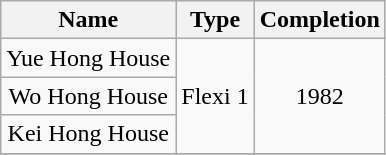<table class="wikitable" style="text-align: center">
<tr>
<th>Name</th>
<th>Type</th>
<th>Completion</th>
</tr>
<tr>
<td>Yue Hong House</td>
<td rowspan="3">Flexi 1</td>
<td rowspan="3">1982</td>
</tr>
<tr>
<td>Wo Hong House</td>
</tr>
<tr>
<td>Kei Hong House</td>
</tr>
<tr>
</tr>
</table>
